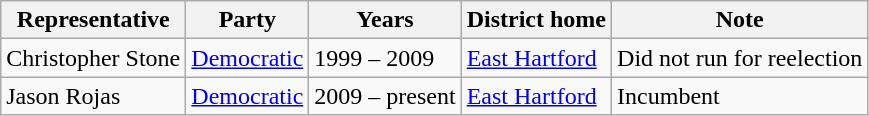<table class=wikitable>
<tr valign=bottom>
<th>Representative</th>
<th>Party</th>
<th>Years</th>
<th>District home</th>
<th>Note</th>
</tr>
<tr>
<td>Christopher Stone</td>
<td><a href='#'>Democratic</a></td>
<td>1999 – 2009</td>
<td><a href='#'>East Hartford</a></td>
<td>Did not run for reelection</td>
</tr>
<tr>
<td>Jason Rojas</td>
<td><a href='#'>Democratic</a></td>
<td>2009 – present</td>
<td><a href='#'>East Hartford</a></td>
<td>Incumbent</td>
</tr>
</table>
